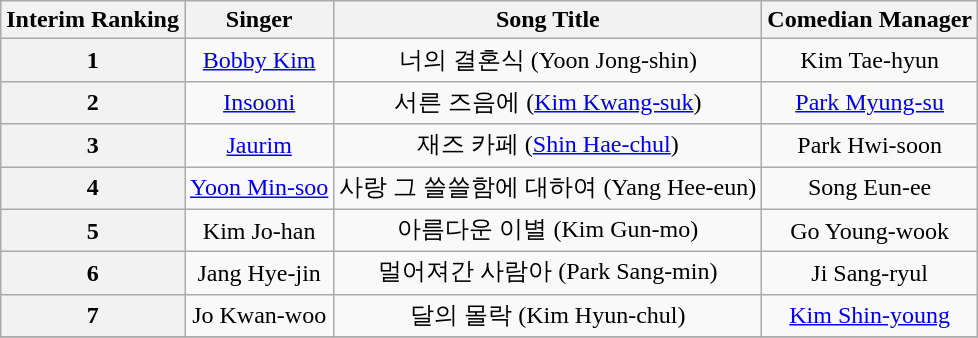<table class="wikitable">
<tr>
<th>Interim Ranking</th>
<th>Singer</th>
<th>Song Title</th>
<th>Comedian Manager</th>
</tr>
<tr align="center">
<th>1</th>
<td><a href='#'>Bobby Kim</a></td>
<td>너의 결혼식 (Yoon Jong-shin)</td>
<td>Kim Tae-hyun</td>
</tr>
<tr align="center">
<th>2</th>
<td><a href='#'>Insooni</a></td>
<td>서른 즈음에 (<a href='#'>Kim Kwang-suk</a>)</td>
<td><a href='#'>Park Myung-su</a></td>
</tr>
<tr align="center">
<th>3</th>
<td><a href='#'>Jaurim</a></td>
<td>재즈 카페 (<a href='#'>Shin Hae-chul</a>)</td>
<td>Park Hwi-soon</td>
</tr>
<tr align="center">
<th>4</th>
<td><a href='#'>Yoon Min-soo</a></td>
<td>사랑 그 쓸쓸함에 대하여 (Yang Hee-eun)</td>
<td>Song Eun-ee</td>
</tr>
<tr align="center">
<th>5</th>
<td>Kim Jo-han</td>
<td>아름다운 이별 (Kim Gun-mo)</td>
<td>Go Young-wook</td>
</tr>
<tr align="center">
<th>6</th>
<td>Jang Hye-jin</td>
<td>멀어져간 사람아 (Park Sang-min)</td>
<td>Ji Sang-ryul</td>
</tr>
<tr align="center">
<th>7</th>
<td>Jo Kwan-woo</td>
<td>달의 몰락 (Kim Hyun-chul)</td>
<td><a href='#'>Kim Shin-young</a></td>
</tr>
<tr>
</tr>
</table>
